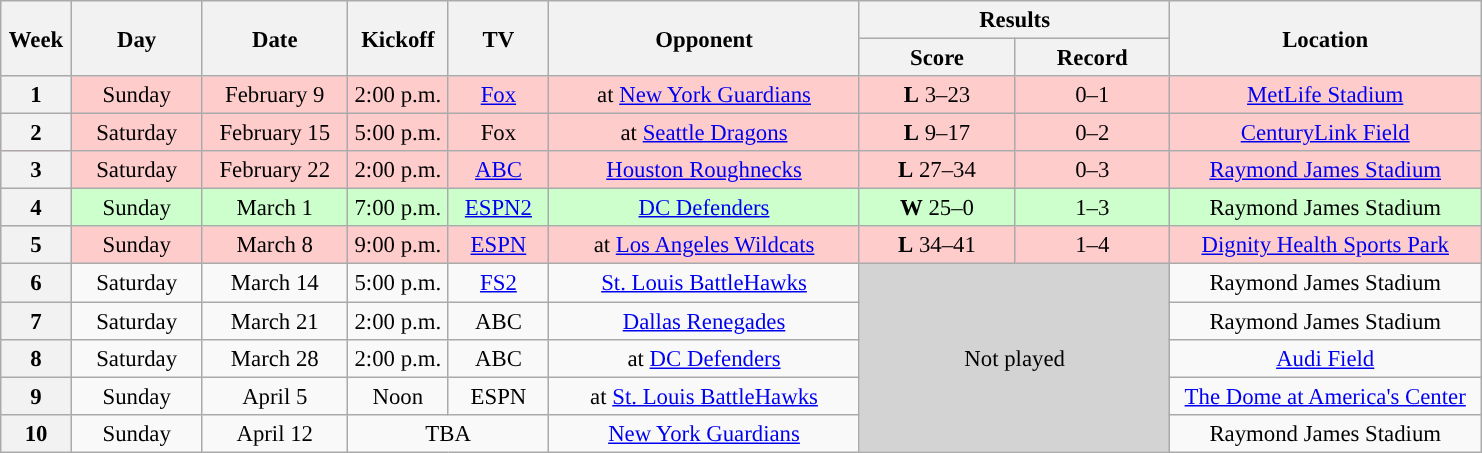<table class="wikitable" style="text-align:center; font-size: 95%;">
<tr>
<th rowspan="2" width="40">Week</th>
<th rowspan="2" width="80">Day</th>
<th rowspan="2" width="90">Date</th>
<th rowspan="2" width="60">Kickoff</th>
<th rowspan="2" width="60">TV</th>
<th rowspan="2" width="200">Opponent</th>
<th colspan="2" width="200">Results</th>
<th rowspan="2" width="200">Location</th>
</tr>
<tr>
<th width="60">Score</th>
<th width="60">Record</th>
</tr>
<tr bgcolor=#ffcccc>
<th>1</th>
<td>Sunday</td>
<td>February 9</td>
<td>2:00 p.m.</td>
<td><a href='#'>Fox</a></td>
<td>at <a href='#'>New York Guardians</a></td>
<td><strong>L</strong> 3–23</td>
<td>0–1</td>
<td><a href='#'>MetLife Stadium</a></td>
</tr>
<tr bgcolor=#ffcccc>
<th>2</th>
<td>Saturday</td>
<td>February 15</td>
<td>5:00 p.m.</td>
<td>Fox</td>
<td>at <a href='#'>Seattle Dragons</a></td>
<td><strong>L</strong> 9–17</td>
<td>0–2</td>
<td><a href='#'>CenturyLink Field</a></td>
</tr>
<tr bgcolor=#ffcccc>
<th>3</th>
<td>Saturday</td>
<td>February 22</td>
<td>2:00 p.m.</td>
<td><a href='#'>ABC</a></td>
<td><a href='#'>Houston Roughnecks</a></td>
<td><strong>L</strong> 27–34</td>
<td>0–3</td>
<td><a href='#'>Raymond James Stadium</a></td>
</tr>
<tr bgcolor=#ccffcc>
<th>4</th>
<td>Sunday</td>
<td>March 1</td>
<td>7:00 p.m.</td>
<td><a href='#'>ESPN2</a></td>
<td><a href='#'>DC Defenders</a></td>
<td><strong>W</strong> 25–0</td>
<td>1–3</td>
<td>Raymond James Stadium</td>
</tr>
<tr bgcolor=#ffcccc>
<th>5</th>
<td>Sunday</td>
<td>March 8</td>
<td>9:00 p.m.</td>
<td><a href='#'>ESPN</a></td>
<td>at <a href='#'>Los Angeles Wildcats</a></td>
<td><strong>L</strong> 34–41</td>
<td>1–4</td>
<td><a href='#'>Dignity Health Sports Park</a></td>
</tr>
<tr bgcolor=>
<th>6</th>
<td>Saturday</td>
<td>March 14</td>
<td>5:00 p.m.</td>
<td><a href='#'>FS2</a></td>
<td><a href='#'>St. Louis BattleHawks</a></td>
<td colspan=2 rowspan=5 bgcolor=lightgrey>Not played</td>
<td>Raymond James Stadium</td>
</tr>
<tr bgcolor=>
<th>7</th>
<td>Saturday</td>
<td>March 21</td>
<td>2:00 p.m.</td>
<td>ABC</td>
<td><a href='#'>Dallas Renegades</a></td>
<td>Raymond James Stadium</td>
</tr>
<tr bgcolor=>
<th>8</th>
<td>Saturday</td>
<td>March 28</td>
<td>2:00 p.m.</td>
<td>ABC</td>
<td>at <a href='#'>DC Defenders</a></td>
<td><a href='#'>Audi Field</a></td>
</tr>
<tr bgcolor=>
<th>9</th>
<td>Sunday</td>
<td>April 5</td>
<td>Noon</td>
<td>ESPN</td>
<td>at <a href='#'>St. Louis BattleHawks</a></td>
<td><a href='#'>The Dome at America's Center</a></td>
</tr>
<tr bgcolor=>
<th>10</th>
<td>Sunday</td>
<td>April 12</td>
<td colspan=2>TBA</td>
<td><a href='#'>New York Guardians</a></td>
<td>Raymond James Stadium</td>
</tr>
</table>
